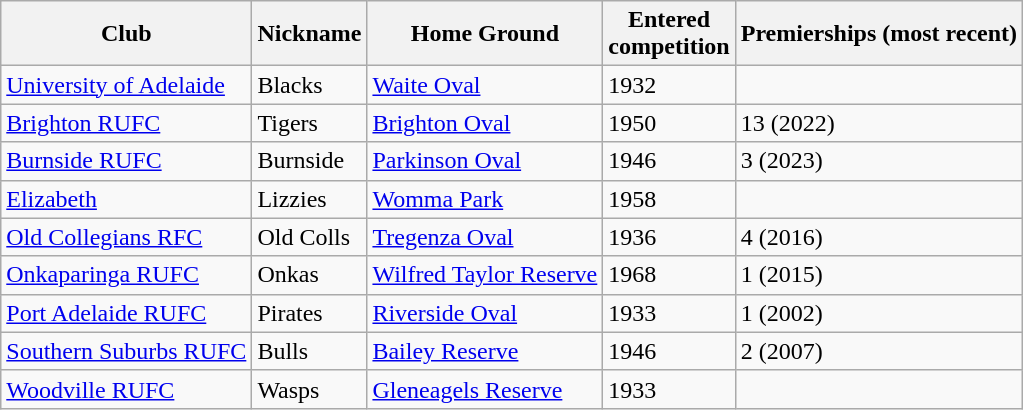<table class="wikitable">
<tr>
<th>Club</th>
<th>Nickname</th>
<th>Home Ground</th>
<th>Entered <br> competition</th>
<th>Premierships (most recent)</th>
</tr>
<tr>
<td><a href='#'>University of Adelaide</a></td>
<td>Blacks</td>
<td><a href='#'>Waite Oval</a></td>
<td>1932</td>
<td></td>
</tr>
<tr>
<td><a href='#'>Brighton RUFC</a></td>
<td>Tigers</td>
<td><a href='#'>Brighton Oval</a></td>
<td>1950</td>
<td>13 (2022)</td>
</tr>
<tr>
<td><a href='#'>Burnside RUFC</a></td>
<td>Burnside</td>
<td><a href='#'>Parkinson Oval</a></td>
<td>1946</td>
<td>3 (2023)</td>
</tr>
<tr>
<td><a href='#'>Elizabeth</a></td>
<td>Lizzies</td>
<td><a href='#'>Womma Park</a></td>
<td>1958</td>
<td></td>
</tr>
<tr>
<td><a href='#'>Old Collegians RFC</a></td>
<td>Old Colls</td>
<td><a href='#'>Tregenza Oval</a></td>
<td>1936</td>
<td>4 (2016)</td>
</tr>
<tr>
<td><a href='#'>Onkaparinga RUFC</a></td>
<td>Onkas</td>
<td><a href='#'>Wilfred Taylor Reserve</a></td>
<td>1968</td>
<td>1 (2015)</td>
</tr>
<tr>
<td><a href='#'>Port Adelaide RUFC</a></td>
<td>Pirates</td>
<td><a href='#'>Riverside Oval</a></td>
<td>1933</td>
<td>1 (2002)</td>
</tr>
<tr>
<td><a href='#'>Southern Suburbs RUFC</a></td>
<td>Bulls</td>
<td><a href='#'>Bailey Reserve</a></td>
<td>1946</td>
<td>2 (2007)</td>
</tr>
<tr>
<td><a href='#'>Woodville RUFC</a></td>
<td>Wasps</td>
<td><a href='#'>Gleneagels Reserve</a></td>
<td>1933</td>
<td></td>
</tr>
</table>
